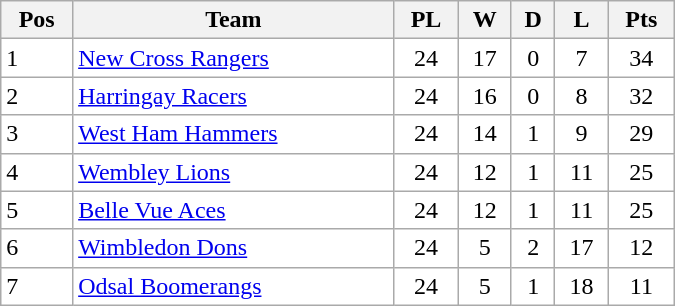<table class=wikitable width="450" style="background:#FFFFFF;">
<tr>
<th>Pos</th>
<th>Team</th>
<th>PL</th>
<th>W</th>
<th>D</th>
<th>L</th>
<th>Pts</th>
</tr>
<tr>
<td>1</td>
<td><a href='#'>New Cross Rangers</a></td>
<td align="center">24</td>
<td align="center">17</td>
<td align="center">0</td>
<td align="center">7</td>
<td align="center">34</td>
</tr>
<tr>
<td>2</td>
<td><a href='#'>Harringay Racers</a></td>
<td align="center">24</td>
<td align="center">16</td>
<td align="center">0</td>
<td align="center">8</td>
<td align="center">32</td>
</tr>
<tr>
<td>3</td>
<td><a href='#'>West Ham Hammers</a></td>
<td align="center">24</td>
<td align="center">14</td>
<td align="center">1</td>
<td align="center">9</td>
<td align="center">29</td>
</tr>
<tr>
<td>4</td>
<td><a href='#'>Wembley Lions</a></td>
<td align="center">24</td>
<td align="center">12</td>
<td align="center">1</td>
<td align="center">11</td>
<td align="center">25</td>
</tr>
<tr>
<td>5</td>
<td><a href='#'>Belle Vue Aces</a></td>
<td align="center">24</td>
<td align="center">12</td>
<td align="center">1</td>
<td align="center">11</td>
<td align="center">25</td>
</tr>
<tr>
<td>6</td>
<td><a href='#'>Wimbledon Dons</a></td>
<td align="center">24</td>
<td align="center">5</td>
<td align="center">2</td>
<td align="center">17</td>
<td align="center">12</td>
</tr>
<tr>
<td>7</td>
<td><a href='#'>Odsal Boomerangs</a></td>
<td align="center">24</td>
<td align="center">5</td>
<td align="center">1</td>
<td align="center">18</td>
<td align="center">11</td>
</tr>
</table>
